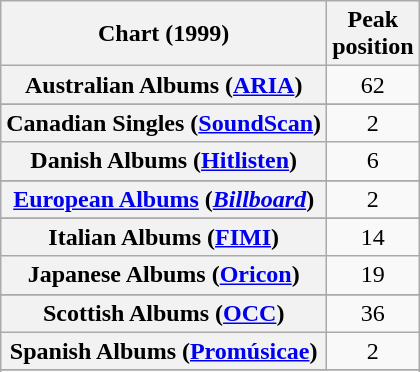<table class="wikitable sortable plainrowheaders" style="text-align:center;">
<tr>
<th scope="col">Chart (1999)</th>
<th scope="col">Peak<br>position</th>
</tr>
<tr>
<th scope="row">Australian Albums (<a href='#'>ARIA</a>)</th>
<td>62</td>
</tr>
<tr>
</tr>
<tr>
</tr>
<tr>
</tr>
<tr>
<th scope="row">Canadian Singles (<a href='#'>SoundScan</a>)</th>
<td>2</td>
</tr>
<tr>
<th scope="row">Danish Albums (<a href='#'>Hitlisten</a>)</th>
<td>6</td>
</tr>
<tr>
</tr>
<tr>
<th scope="row"><a href='#'>European Albums</a> (<em><a href='#'>Billboard</a></em>)</th>
<td>2</td>
</tr>
<tr>
</tr>
<tr>
</tr>
<tr>
</tr>
<tr>
<th scope="row">Italian Albums (<a href='#'>FIMI</a>)</th>
<td>14</td>
</tr>
<tr>
<th scope="row">Japanese Albums (<a href='#'>Oricon</a>)</th>
<td>19</td>
</tr>
<tr>
</tr>
<tr>
<th scope="row">Scottish Albums (<a href='#'>OCC</a>)</th>
<td>36</td>
</tr>
<tr>
<th scope="row">Spanish Albums (<a href='#'>Promúsicae</a>)</th>
<td>2</td>
</tr>
<tr>
</tr>
<tr>
</tr>
<tr>
</tr>
</table>
